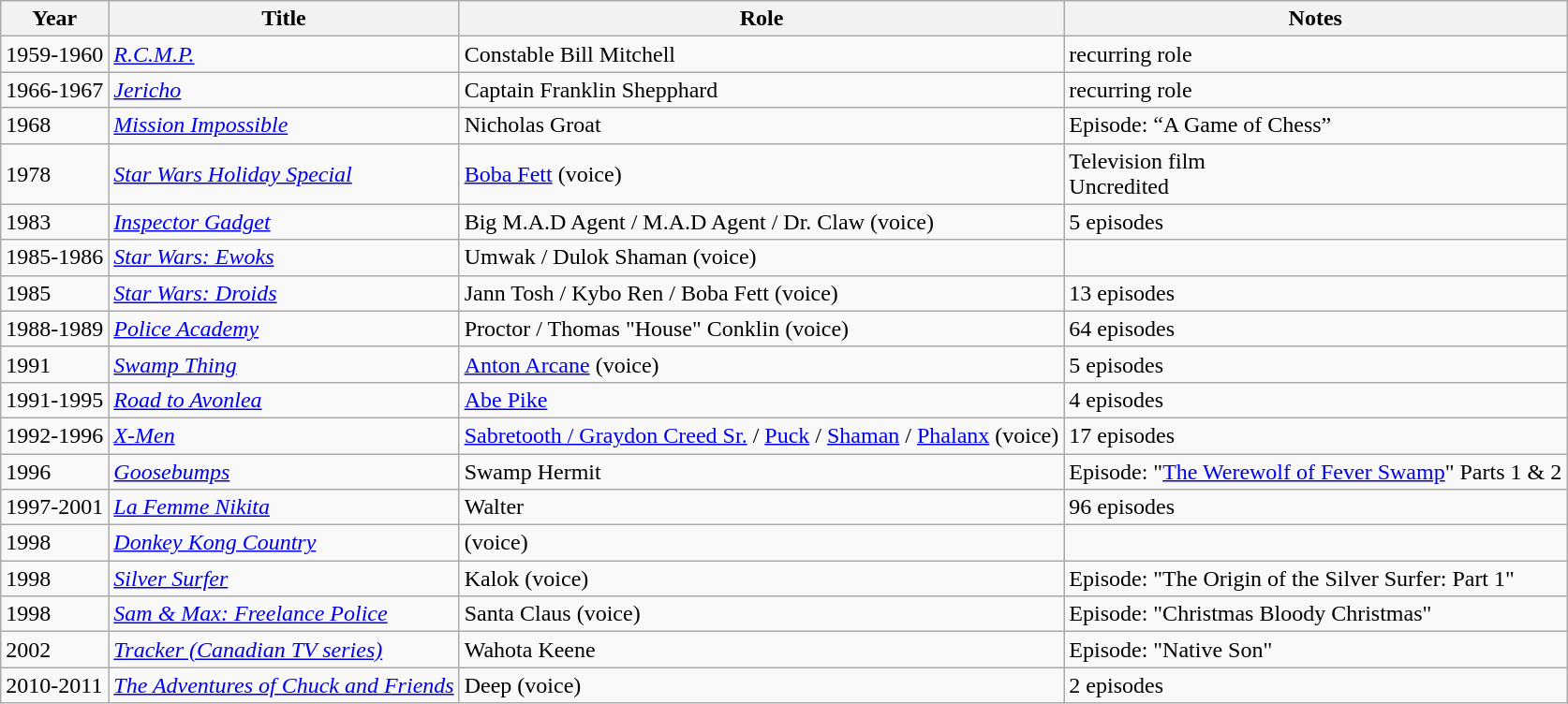<table class="wikitable sortable">
<tr>
<th>Year</th>
<th>Title</th>
<th>Role</th>
<th>Notes</th>
</tr>
<tr>
<td>1959-1960</td>
<td><em><a href='#'>R.C.M.P.</a></em></td>
<td>Constable Bill Mitchell</td>
<td>recurring role</td>
</tr>
<tr>
<td>1966-1967</td>
<td><em><a href='#'>Jericho</a></em></td>
<td>Captain Franklin Shepphard</td>
<td>recurring role</td>
</tr>
<tr>
<td>1968</td>
<td><em><a href='#'>Mission Impossible</a></em></td>
<td>Nicholas Groat</td>
<td>Episode: “A Game of Chess”</td>
</tr>
<tr>
<td>1978</td>
<td><em><a href='#'>Star Wars Holiday Special</a></em></td>
<td><a href='#'>Boba Fett</a> (voice)</td>
<td>Television film <br> Uncredited</td>
</tr>
<tr>
<td>1983</td>
<td><em><a href='#'>Inspector Gadget</a></em></td>
<td>Big M.A.D Agent / M.A.D Agent / Dr. Claw (voice)</td>
<td>5 episodes</td>
</tr>
<tr>
<td>1985-1986</td>
<td><em><a href='#'>Star Wars: Ewoks</a></em></td>
<td>Umwak / Dulok Shaman (voice)</td>
<td></td>
</tr>
<tr>
<td>1985</td>
<td><em><a href='#'>Star Wars: Droids</a></em></td>
<td>Jann Tosh / Kybo Ren / Boba Fett (voice)</td>
<td>13 episodes</td>
</tr>
<tr>
<td>1988-1989</td>
<td><em><a href='#'>Police Academy</a></em></td>
<td>Proctor / Thomas "House" Conklin (voice)</td>
<td>64 episodes</td>
</tr>
<tr>
<td>1991</td>
<td><em><a href='#'>Swamp Thing</a></em></td>
<td><a href='#'>Anton Arcane</a> (voice)</td>
<td>5 episodes</td>
</tr>
<tr>
<td>1991-1995</td>
<td><em><a href='#'>Road to Avonlea</a></em></td>
<td><a href='#'>Abe Pike</a></td>
<td>4 episodes</td>
</tr>
<tr>
<td>1992-1996</td>
<td><em><a href='#'>X-Men</a></em></td>
<td><a href='#'>Sabretooth / Graydon Creed Sr.</a> / <a href='#'>Puck</a> / <a href='#'>Shaman</a> / <a href='#'>Phalanx</a> (voice)</td>
<td>17 episodes</td>
</tr>
<tr>
<td>1996</td>
<td><em><a href='#'>Goosebumps</a></em></td>
<td>Swamp Hermit</td>
<td>Episode: "<a href='#'>The Werewolf of Fever Swamp</a>" Parts 1 & 2</td>
</tr>
<tr>
<td>1997-2001</td>
<td><em><a href='#'>La Femme Nikita</a></em></td>
<td>Walter</td>
<td>96 episodes</td>
</tr>
<tr>
<td>1998</td>
<td><em><a href='#'>Donkey Kong Country</a></em></td>
<td>(voice)</td>
<td></td>
</tr>
<tr>
<td>1998</td>
<td><em><a href='#'>Silver Surfer</a></em></td>
<td>Kalok (voice)</td>
<td>Episode: "The Origin of the Silver Surfer: Part 1"</td>
</tr>
<tr>
<td>1998</td>
<td><em><a href='#'>Sam & Max: Freelance Police</a></em></td>
<td>Santa Claus (voice)</td>
<td>Episode: "Christmas Bloody Christmas"</td>
</tr>
<tr>
<td>2002</td>
<td><em><a href='#'>Tracker (Canadian TV series)</a></em></td>
<td>Wahota Keene</td>
<td>Episode: "Native Son"</td>
</tr>
<tr>
<td>2010-2011</td>
<td data-sort-value="Adventures of Chuck and Friends, The"><em><a href='#'>The Adventures of Chuck and Friends</a></em></td>
<td>Deep (voice)</td>
<td>2 episodes</td>
</tr>
</table>
